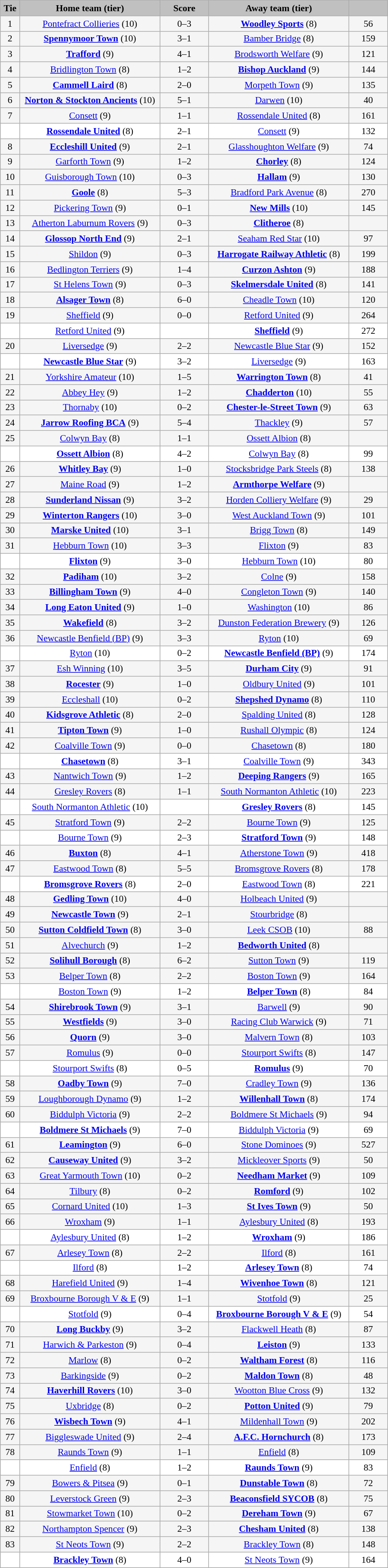<table class="wikitable" style="width: 600px; background:WhiteSmoke; text-align:center; font-size:90%">
<tr>
<td scope="col" style="width:  5.00%; background:silver;"><strong>Tie</strong></td>
<td scope="col" style="width: 36.25%; background:silver;"><strong>Home team (tier)</strong></td>
<td scope="col" style="width: 12.50%; background:silver;"><strong>Score</strong></td>
<td scope="col" style="width: 36.25%; background:silver;"><strong>Away team (tier)</strong></td>
<td scope="col" style="width: 10.00%; background:silver;"><strong></strong></td>
</tr>
<tr>
<td>1</td>
<td><a href='#'>Pontefract Collieries</a> (10)</td>
<td>0–3</td>
<td><strong><a href='#'>Woodley Sports</a></strong> (8)</td>
<td>56</td>
</tr>
<tr>
<td>2</td>
<td><strong><a href='#'>Spennymoor Town</a></strong> (10)</td>
<td>3–1</td>
<td><a href='#'>Bamber Bridge</a> (8)</td>
<td>159</td>
</tr>
<tr>
<td>3</td>
<td><strong><a href='#'>Trafford</a></strong> (9)</td>
<td>4–1</td>
<td><a href='#'>Brodsworth Welfare</a> (9)</td>
<td>121</td>
</tr>
<tr>
<td>4</td>
<td><a href='#'>Bridlington Town</a> (8)</td>
<td>1–2</td>
<td><strong><a href='#'>Bishop Auckland</a></strong> (9)</td>
<td>144</td>
</tr>
<tr>
<td>5</td>
<td><strong><a href='#'>Cammell Laird</a></strong> (8)</td>
<td>2–0</td>
<td><a href='#'>Morpeth Town</a> (9)</td>
<td>135</td>
</tr>
<tr>
<td>6</td>
<td><strong><a href='#'>Norton & Stockton Ancients</a></strong> (10)</td>
<td>5–1</td>
<td><a href='#'>Darwen</a> (10)</td>
<td>40</td>
</tr>
<tr>
<td>7</td>
<td><a href='#'>Consett</a> (9)</td>
<td>1–1</td>
<td><a href='#'>Rossendale United</a> (8)</td>
<td>161</td>
</tr>
<tr style="background:white;">
<td><em></em></td>
<td><strong><a href='#'>Rossendale United</a></strong> (8)</td>
<td>2–1</td>
<td><a href='#'>Consett</a> (9)</td>
<td>132</td>
</tr>
<tr>
<td>8</td>
<td><strong><a href='#'>Eccleshill United</a></strong> (9)</td>
<td>2–1</td>
<td><a href='#'>Glasshoughton Welfare</a> (9)</td>
<td>74</td>
</tr>
<tr>
<td>9</td>
<td><a href='#'>Garforth Town</a> (9)</td>
<td>1–2</td>
<td><strong><a href='#'>Chorley</a></strong> (8)</td>
<td>124</td>
</tr>
<tr>
<td>10</td>
<td><a href='#'>Guisborough Town</a> (10)</td>
<td>0–3</td>
<td><strong><a href='#'>Hallam</a></strong> (9)</td>
<td>130</td>
</tr>
<tr>
<td>11</td>
<td><strong><a href='#'>Goole</a></strong> (8)</td>
<td>5–3</td>
<td><a href='#'>Bradford Park Avenue</a> (8)</td>
<td>270</td>
</tr>
<tr>
<td>12</td>
<td><a href='#'>Pickering Town</a> (9)</td>
<td>0–1</td>
<td><strong><a href='#'>New Mills</a></strong> (10)</td>
<td>145</td>
</tr>
<tr>
<td>13</td>
<td><a href='#'>Atherton Laburnum Rovers</a> (9)</td>
<td>0–3</td>
<td><strong><a href='#'>Clitheroe</a></strong> (8)</td>
<td></td>
</tr>
<tr>
<td>14</td>
<td><strong><a href='#'>Glossop North End</a></strong> (9)</td>
<td>2–1</td>
<td><a href='#'>Seaham Red Star</a> (10)</td>
<td>97</td>
</tr>
<tr>
<td>15</td>
<td><a href='#'>Shildon</a> (9)</td>
<td>0–3</td>
<td><strong><a href='#'>Harrogate Railway Athletic</a></strong> (8)</td>
<td>199</td>
</tr>
<tr>
<td>16</td>
<td><a href='#'>Bedlington Terriers</a> (9)</td>
<td>1–4</td>
<td><strong><a href='#'>Curzon Ashton</a></strong> (9)</td>
<td>188</td>
</tr>
<tr>
<td>17</td>
<td><a href='#'>St Helens Town</a> (9)</td>
<td>0–3</td>
<td><strong><a href='#'>Skelmersdale United</a></strong> (8)</td>
<td>141</td>
</tr>
<tr>
<td>18</td>
<td><strong><a href='#'>Alsager Town</a></strong> (8)</td>
<td>6–0</td>
<td><a href='#'>Cheadle Town</a> (10)</td>
<td>120</td>
</tr>
<tr>
<td>19</td>
<td><a href='#'>Sheffield</a> (9)</td>
<td>0–0</td>
<td><a href='#'>Retford United</a> (9)</td>
<td>264</td>
</tr>
<tr style="background:white;">
<td><em></em></td>
<td><a href='#'>Retford United</a> (9)</td>
<td></td>
<td><strong><a href='#'>Sheffield</a></strong> (9)</td>
<td>272</td>
</tr>
<tr>
<td>20</td>
<td><a href='#'>Liversedge</a> (9)</td>
<td>2–2</td>
<td><a href='#'>Newcastle Blue Star</a> (9)</td>
<td>152</td>
</tr>
<tr style="background:white;">
<td><em></em></td>
<td><strong><a href='#'>Newcastle Blue Star</a></strong> (9)</td>
<td>3–2</td>
<td><a href='#'>Liversedge</a> (9)</td>
<td>163</td>
</tr>
<tr>
<td>21</td>
<td><a href='#'>Yorkshire Amateur</a> (10)</td>
<td>1–5</td>
<td><strong><a href='#'>Warrington Town</a></strong> (8)</td>
<td>41</td>
</tr>
<tr>
<td>22</td>
<td><a href='#'>Abbey Hey</a> (9)</td>
<td>1–2</td>
<td><strong><a href='#'>Chadderton</a></strong> (10)</td>
<td>55</td>
</tr>
<tr>
<td>23</td>
<td><a href='#'>Thornaby</a> (10)</td>
<td>0–2</td>
<td><strong><a href='#'>Chester-le-Street Town</a></strong> (9)</td>
<td>63</td>
</tr>
<tr>
<td>24</td>
<td><strong><a href='#'>Jarrow Roofing BCA</a></strong> (9)</td>
<td>5–4</td>
<td><a href='#'>Thackley</a> (9)</td>
<td>57</td>
</tr>
<tr>
<td>25</td>
<td><a href='#'>Colwyn Bay</a> (8)</td>
<td>1–1</td>
<td><a href='#'>Ossett Albion</a> (8)</td>
<td></td>
</tr>
<tr style="background:white;">
<td><em></em></td>
<td><strong><a href='#'>Ossett Albion</a></strong> (8)</td>
<td>4–2</td>
<td><a href='#'>Colwyn Bay</a> (8)</td>
<td>99</td>
</tr>
<tr>
<td>26</td>
<td><strong><a href='#'>Whitley Bay</a></strong> (9)</td>
<td>1–0</td>
<td><a href='#'>Stocksbridge Park Steels</a> (8)</td>
<td>138</td>
</tr>
<tr>
<td>27</td>
<td><a href='#'>Maine Road</a> (9)</td>
<td>1–2</td>
<td><strong><a href='#'>Armthorpe Welfare</a></strong> (9)</td>
<td></td>
</tr>
<tr>
<td>28</td>
<td><strong><a href='#'>Sunderland Nissan</a></strong> (9)</td>
<td>3–2</td>
<td><a href='#'>Horden Colliery Welfare</a> (9)</td>
<td>29</td>
</tr>
<tr>
<td>29</td>
<td><strong><a href='#'>Winterton Rangers</a></strong> (10)</td>
<td>3–0</td>
<td><a href='#'>West Auckland Town</a> (9)</td>
<td>101</td>
</tr>
<tr>
<td>30</td>
<td><strong><a href='#'>Marske United</a></strong> (10)</td>
<td>3–1</td>
<td><a href='#'>Brigg Town</a> (8)</td>
<td>149</td>
</tr>
<tr>
<td>31</td>
<td><a href='#'>Hebburn Town</a> (10)</td>
<td>3–3</td>
<td><a href='#'>Flixton</a> (9)</td>
<td>83</td>
</tr>
<tr style="background:white;">
<td><em></em></td>
<td><strong><a href='#'>Flixton</a></strong> (9)</td>
<td>3–0</td>
<td><a href='#'>Hebburn Town</a> (10)</td>
<td>80</td>
</tr>
<tr>
<td>32</td>
<td><strong><a href='#'>Padiham</a></strong> (10)</td>
<td>3–2</td>
<td><a href='#'>Colne</a> (9)</td>
<td>158</td>
</tr>
<tr>
<td>33</td>
<td><strong><a href='#'>Billingham Town</a></strong> (9)</td>
<td>4–0</td>
<td><a href='#'>Congleton Town</a> (9)</td>
<td>140</td>
</tr>
<tr>
<td>34</td>
<td><strong><a href='#'>Long Eaton United</a></strong> (9)</td>
<td>1–0</td>
<td><a href='#'>Washington</a> (10)</td>
<td>86</td>
</tr>
<tr>
<td>35</td>
<td><strong><a href='#'>Wakefield</a></strong> (8)</td>
<td>3–2</td>
<td><a href='#'>Dunston Federation Brewery</a> (9)</td>
<td>126</td>
</tr>
<tr>
<td>36</td>
<td><a href='#'>Newcastle Benfield (BP)</a> (9)</td>
<td>3–3</td>
<td><a href='#'>Ryton</a> (10)</td>
<td>69</td>
</tr>
<tr style="background:white;">
<td><em></em></td>
<td><a href='#'>Ryton</a> (10)</td>
<td>0–2</td>
<td><strong><a href='#'>Newcastle Benfield (BP)</a></strong> (9)</td>
<td>174</td>
</tr>
<tr>
<td>37</td>
<td><a href='#'>Esh Winning</a> (10)</td>
<td>3–5</td>
<td><strong><a href='#'>Durham City</a></strong> (9)</td>
<td>91</td>
</tr>
<tr>
<td>38</td>
<td><strong><a href='#'>Rocester</a></strong> (9)</td>
<td>1–0</td>
<td><a href='#'>Oldbury United</a> (9)</td>
<td>101</td>
</tr>
<tr>
<td>39</td>
<td><a href='#'>Eccleshall</a> (10)</td>
<td>0–2</td>
<td><strong><a href='#'>Shepshed Dynamo</a></strong> (8)</td>
<td>110</td>
</tr>
<tr>
<td>40</td>
<td><strong><a href='#'>Kidsgrove Athletic</a></strong> (8)</td>
<td>2–0</td>
<td><a href='#'>Spalding United</a> (8)</td>
<td>128</td>
</tr>
<tr>
<td>41</td>
<td><strong><a href='#'>Tipton Town</a></strong> (9)</td>
<td>1–0</td>
<td><a href='#'>Rushall Olympic</a> (8)</td>
<td>124</td>
</tr>
<tr>
<td>42</td>
<td><a href='#'>Coalville Town</a> (9)</td>
<td>0–0</td>
<td><a href='#'>Chasetown</a> (8)</td>
<td>180</td>
</tr>
<tr style="background:white;">
<td><em></em></td>
<td><strong><a href='#'>Chasetown</a></strong> (8)</td>
<td>3–1</td>
<td><a href='#'>Coalville Town</a> (9)</td>
<td>343</td>
</tr>
<tr>
<td>43</td>
<td><a href='#'>Nantwich Town</a> (9)</td>
<td>1–2</td>
<td><strong><a href='#'>Deeping Rangers</a></strong> (9)</td>
<td>165</td>
</tr>
<tr>
<td>44</td>
<td><a href='#'>Gresley Rovers</a> (8)</td>
<td>1–1</td>
<td><a href='#'>South Normanton Athletic</a> (10)</td>
<td>223</td>
</tr>
<tr style="background:white;">
<td><em></em></td>
<td><a href='#'>South Normanton Athletic</a> (10)</td>
<td></td>
<td><strong><a href='#'>Gresley Rovers</a></strong> (8)</td>
<td>145</td>
</tr>
<tr>
<td>45</td>
<td><a href='#'>Stratford Town</a> (9)</td>
<td>2–2</td>
<td><a href='#'>Bourne Town</a> (9)</td>
<td>125</td>
</tr>
<tr style="background:white;">
<td><em></em></td>
<td><a href='#'>Bourne Town</a> (9)</td>
<td>2–3</td>
<td><strong><a href='#'>Stratford Town</a></strong> (9)</td>
<td>148</td>
</tr>
<tr>
<td>46</td>
<td><strong><a href='#'>Buxton</a></strong> (8)</td>
<td>4–1</td>
<td><a href='#'>Atherstone Town</a> (9)</td>
<td>418</td>
</tr>
<tr>
<td>47</td>
<td><a href='#'>Eastwood Town</a> (8)</td>
<td>5–5</td>
<td><a href='#'>Bromsgrove Rovers</a> (8)</td>
<td>178</td>
</tr>
<tr style="background:white;">
<td><em></em></td>
<td><strong><a href='#'>Bromsgrove Rovers</a></strong> (8)</td>
<td>2–0</td>
<td><a href='#'>Eastwood Town</a> (8)</td>
<td>221</td>
</tr>
<tr>
<td>48</td>
<td><strong><a href='#'>Gedling Town</a></strong> (10)</td>
<td>4–0</td>
<td><a href='#'>Holbeach United</a> (9)</td>
<td></td>
</tr>
<tr>
<td>49</td>
<td><strong><a href='#'>Newcastle Town</a></strong> (9)</td>
<td>2–1 </td>
<td><a href='#'>Stourbridge</a> (8)</td>
<td></td>
</tr>
<tr>
<td>50</td>
<td><strong><a href='#'>Sutton Coldfield Town</a></strong> (8)</td>
<td>3–0</td>
<td><a href='#'>Leek CSOB</a> (10)</td>
<td>88</td>
</tr>
<tr>
<td>51</td>
<td><a href='#'>Alvechurch</a> (9)</td>
<td>1–2</td>
<td><strong><a href='#'>Bedworth United</a></strong> (8)</td>
<td></td>
</tr>
<tr>
<td>52</td>
<td><strong><a href='#'>Solihull Borough</a></strong> (8)</td>
<td>6–2</td>
<td><a href='#'>Sutton Town</a> (9)</td>
<td>119</td>
</tr>
<tr>
<td>53</td>
<td><a href='#'>Belper Town</a> (8)</td>
<td>2–2</td>
<td><a href='#'>Boston Town</a> (9)</td>
<td>164</td>
</tr>
<tr style="background:white;">
<td><em></em></td>
<td><a href='#'>Boston Town</a> (9)</td>
<td>1–2</td>
<td><strong><a href='#'>Belper Town</a></strong> (8)</td>
<td>84</td>
</tr>
<tr>
<td>54</td>
<td><strong><a href='#'>Shirebrook Town</a></strong> (9)</td>
<td>3–1</td>
<td><a href='#'>Barwell</a> (9)</td>
<td>90</td>
</tr>
<tr>
<td>55</td>
<td><strong><a href='#'>Westfields</a></strong> (9)</td>
<td>3–0</td>
<td><a href='#'>Racing Club Warwick</a> (9)</td>
<td>71</td>
</tr>
<tr>
<td>56</td>
<td><strong><a href='#'>Quorn</a></strong> (9)</td>
<td>3–0</td>
<td><a href='#'>Malvern Town</a> (8)</td>
<td>103</td>
</tr>
<tr>
<td>57</td>
<td><a href='#'>Romulus</a> (9)</td>
<td>0–0</td>
<td><a href='#'>Stourport Swifts</a> (8)</td>
<td>147</td>
</tr>
<tr style="background:white;">
<td><em></em></td>
<td><a href='#'>Stourport Swifts</a> (8)</td>
<td>0–5</td>
<td><strong><a href='#'>Romulus</a></strong> (9)</td>
<td>70</td>
</tr>
<tr>
<td>58</td>
<td><strong><a href='#'>Oadby Town</a></strong> (9)</td>
<td>7–0</td>
<td><a href='#'>Cradley Town</a> (9)</td>
<td>136</td>
</tr>
<tr>
<td>59</td>
<td><a href='#'>Loughborough Dynamo</a> (9)</td>
<td>1–2</td>
<td><strong><a href='#'>Willenhall Town</a></strong> (8)</td>
<td>174</td>
</tr>
<tr>
<td>60</td>
<td><a href='#'>Biddulph Victoria</a> (9)</td>
<td>2–2</td>
<td><a href='#'>Boldmere St Michaels</a> (9)</td>
<td>94</td>
</tr>
<tr style="background:white;">
<td><em></em></td>
<td><strong><a href='#'>Boldmere St Michaels</a></strong> (9)</td>
<td>7–0</td>
<td><a href='#'>Biddulph Victoria</a> (9)</td>
<td>69</td>
</tr>
<tr>
<td>61</td>
<td><strong><a href='#'>Leamington</a></strong> (9)</td>
<td>6–0</td>
<td><a href='#'>Stone Dominoes</a> (9)</td>
<td>527</td>
</tr>
<tr>
<td>62</td>
<td><strong><a href='#'>Causeway United</a></strong> (9)</td>
<td>3–2</td>
<td><a href='#'>Mickleover Sports</a> (9)</td>
<td>50</td>
</tr>
<tr>
<td>63</td>
<td><a href='#'>Great Yarmouth Town</a> (10)</td>
<td>0–2</td>
<td><strong><a href='#'>Needham Market</a></strong> (9)</td>
<td>109</td>
</tr>
<tr>
<td>64</td>
<td><a href='#'>Tilbury</a> (8)</td>
<td>0–2</td>
<td><strong><a href='#'>Romford</a></strong> (9)</td>
<td>102</td>
</tr>
<tr>
<td>65</td>
<td><a href='#'>Cornard United</a> (10)</td>
<td>1–3</td>
<td><strong><a href='#'>St Ives Town</a></strong> (9)</td>
<td>50</td>
</tr>
<tr>
<td>66</td>
<td><a href='#'>Wroxham</a> (9)</td>
<td>1–1</td>
<td><a href='#'>Aylesbury United</a> (8)</td>
<td>193</td>
</tr>
<tr style="background:white;">
<td><em></em></td>
<td><a href='#'>Aylesbury United</a> (8)</td>
<td>1–2</td>
<td><strong><a href='#'>Wroxham</a></strong> (9)</td>
<td>186</td>
</tr>
<tr>
<td>67</td>
<td><a href='#'>Arlesey Town</a> (8)</td>
<td>2–2</td>
<td><a href='#'>Ilford</a> (8)</td>
<td>161</td>
</tr>
<tr style="background:white;">
<td><em></em></td>
<td><a href='#'>Ilford</a> (8)</td>
<td>1–2 </td>
<td><strong><a href='#'>Arlesey Town</a></strong> (8)</td>
<td>74</td>
</tr>
<tr>
<td>68</td>
<td><a href='#'>Harefield United</a> (9)</td>
<td>1–4</td>
<td><strong><a href='#'>Wivenhoe Town</a></strong> (8)</td>
<td>121</td>
</tr>
<tr>
<td>69</td>
<td><a href='#'>Broxbourne Borough V & E</a> (9)</td>
<td>1–1</td>
<td><a href='#'>Stotfold</a> (9)</td>
<td>25</td>
</tr>
<tr style="background:white;">
<td><em></em></td>
<td><a href='#'>Stotfold</a> (9)</td>
<td>0–4</td>
<td><strong><a href='#'>Broxbourne Borough V & E</a></strong> (9)</td>
<td>54</td>
</tr>
<tr>
<td>70</td>
<td><strong><a href='#'>Long Buckby</a></strong> (9)</td>
<td>3–2</td>
<td><a href='#'>Flackwell Heath</a> (8)</td>
<td>87</td>
</tr>
<tr>
<td>71</td>
<td><a href='#'>Harwich & Parkeston</a> (9)</td>
<td>0–4</td>
<td><strong><a href='#'>Leiston</a></strong> (9)</td>
<td>133</td>
</tr>
<tr>
<td>72</td>
<td><a href='#'>Marlow</a> (8)</td>
<td>0–2</td>
<td><strong><a href='#'>Waltham Forest</a></strong> (8)</td>
<td>116</td>
</tr>
<tr>
<td>73</td>
<td><a href='#'>Barkingside</a> (9)</td>
<td>0–2</td>
<td><strong><a href='#'>Maldon Town</a></strong> (8)</td>
<td>48</td>
</tr>
<tr>
<td>74</td>
<td><strong><a href='#'>Haverhill Rovers</a></strong> (10)</td>
<td>3–0</td>
<td><a href='#'>Wootton Blue Cross</a> (9)</td>
<td>132</td>
</tr>
<tr>
<td>75</td>
<td><a href='#'>Uxbridge</a> (8)</td>
<td>0–2</td>
<td><strong><a href='#'>Potton United</a></strong> (9)</td>
<td>79</td>
</tr>
<tr>
<td>76</td>
<td><strong><a href='#'>Wisbech Town</a></strong> (9)</td>
<td>4–1</td>
<td><a href='#'>Mildenhall Town</a> (9)</td>
<td>202</td>
</tr>
<tr>
<td>77</td>
<td><a href='#'>Biggleswade United</a> (9)</td>
<td>2–4</td>
<td><strong><a href='#'>A.F.C. Hornchurch</a></strong> (8)</td>
<td>173</td>
</tr>
<tr>
<td>78</td>
<td><a href='#'>Raunds Town</a> (9)</td>
<td>1–1</td>
<td><a href='#'>Enfield</a> (8)</td>
<td>109</td>
</tr>
<tr style="background:white;">
<td><em></em></td>
<td><a href='#'>Enfield</a> (8)</td>
<td>1–2</td>
<td><strong><a href='#'>Raunds Town</a></strong> (9)</td>
<td>83</td>
</tr>
<tr>
<td>79</td>
<td><a href='#'>Bowers & Pitsea</a> (9)</td>
<td>0–1</td>
<td><strong><a href='#'>Dunstable Town</a></strong> (8)</td>
<td>72</td>
</tr>
<tr>
<td>80</td>
<td><a href='#'>Leverstock Green</a> (9)</td>
<td>2–3</td>
<td><strong><a href='#'>Beaconsfield SYCOB</a></strong> (8)</td>
<td>75</td>
</tr>
<tr>
<td>81</td>
<td><a href='#'>Stowmarket Town</a> (10)</td>
<td>0–2</td>
<td><strong><a href='#'>Dereham Town</a></strong> (9)</td>
<td>67</td>
</tr>
<tr>
<td>82</td>
<td><a href='#'>Northampton Spencer</a> (9)</td>
<td>2–3</td>
<td><strong><a href='#'>Chesham United</a></strong> (8)</td>
<td>138</td>
</tr>
<tr>
<td>83</td>
<td><a href='#'>St Neots Town</a> (9)</td>
<td>2–2</td>
<td><a href='#'>Brackley Town</a> (8)</td>
<td>148</td>
</tr>
<tr style="background:white;">
<td><em></em></td>
<td><strong><a href='#'>Brackley Town</a></strong> (8)</td>
<td>4–0</td>
<td><a href='#'>St Neots Town</a> (9)</td>
<td>164</td>
</tr>
</table>
